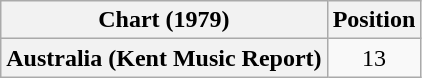<table class="wikitable plainrowheaders">
<tr>
<th scope="col">Chart (1979)</th>
<th scope="col">Position</th>
</tr>
<tr>
<th scope="row">Australia (Kent Music Report)</th>
<td align="center">13</td>
</tr>
</table>
